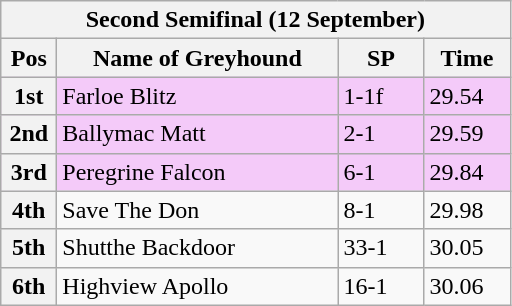<table class="wikitable">
<tr>
<th colspan="6">Second Semifinal (12 September)</th>
</tr>
<tr>
<th width=30>Pos</th>
<th width=180>Name of Greyhound</th>
<th width=50>SP</th>
<th width=50>Time</th>
</tr>
<tr style="background: #f4caf9;">
<th>1st</th>
<td>Farloe Blitz</td>
<td>1-1f</td>
<td>29.54</td>
</tr>
<tr style="background: #f4caf9;">
<th>2nd</th>
<td>Ballymac Matt</td>
<td>2-1</td>
<td>29.59</td>
</tr>
<tr style="background: #f4caf9;">
<th>3rd</th>
<td>Peregrine Falcon</td>
<td>6-1</td>
<td>29.84</td>
</tr>
<tr>
<th>4th</th>
<td>Save The Don</td>
<td>8-1</td>
<td>29.98</td>
</tr>
<tr>
<th>5th</th>
<td>Shutthe Backdoor</td>
<td>33-1</td>
<td>30.05</td>
</tr>
<tr>
<th>6th</th>
<td>Highview Apollo</td>
<td>16-1</td>
<td>30.06</td>
</tr>
</table>
